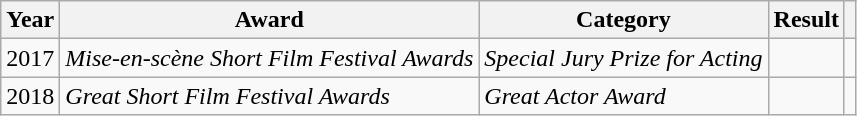<table class="wikitable">
<tr>
<th>Year</th>
<th>Award</th>
<th>Category</th>
<th>Result</th>
<th></th>
</tr>
<tr>
<td>2017</td>
<td><em>Mise-en-scène Short Film Festival Awards</em></td>
<td><em>Special Jury Prize for Acting</em></td>
<td></td>
<td></td>
</tr>
<tr>
<td>2018</td>
<td><em>Great Short Film Festival Awards</em></td>
<td><em>Great Actor Award</em></td>
<td></td>
<td></td>
</tr>
</table>
